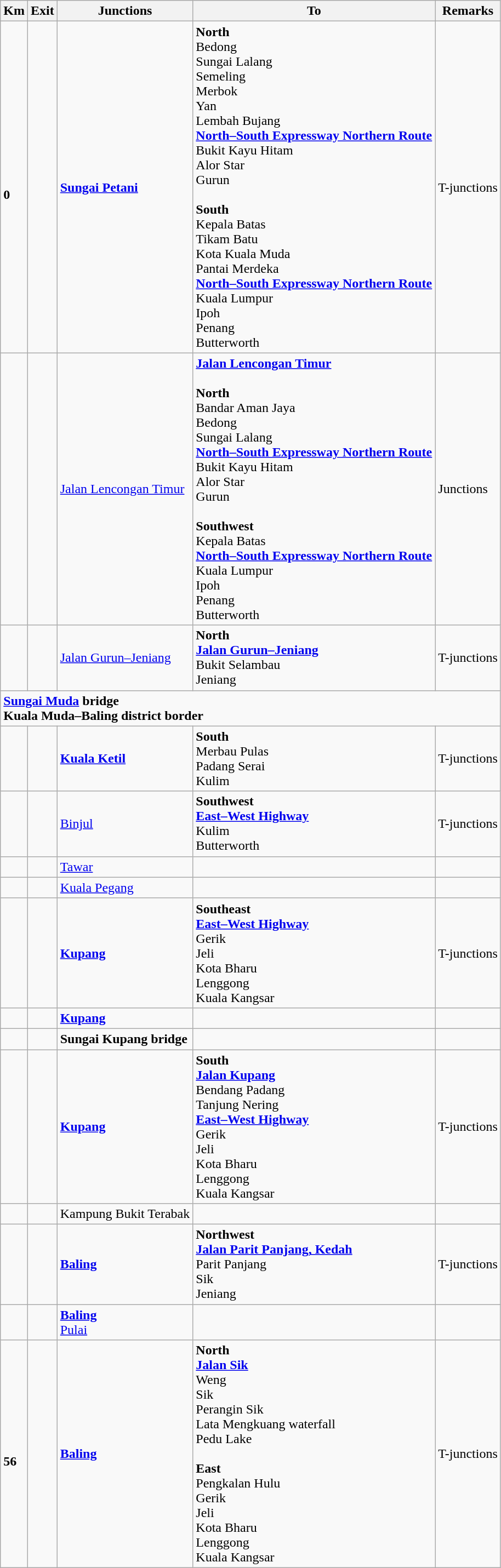<table class="wikitable">
<tr>
<th>Km</th>
<th>Exit</th>
<th>Junctions</th>
<th>To</th>
<th>Remarks</th>
</tr>
<tr>
<td><br><strong>0</strong></td>
<td></td>
<td><strong><a href='#'>Sungai Petani</a></strong></td>
<td><strong>North</strong><br> Bedong<br> Sungai Lalang<br> Semeling<br> Merbok<br> Yan<br> Lembah Bujang<br>  <strong><a href='#'>North–South Expressway Northern Route</a></strong><br>Bukit Kayu Hitam<br>Alor Star<br>Gurun<br><br><strong>South</strong><br> Kepala Batas<br> Tikam Batu<br> Kota Kuala Muda<br> Pantai Merdeka<br>  <strong><a href='#'>North–South Expressway Northern Route</a></strong><br>Kuala Lumpur<br>Ipoh<br>Penang<br>Butterworth</td>
<td>T-junctions</td>
</tr>
<tr>
<td></td>
<td></td>
<td><a href='#'>Jalan Lencongan Timur</a></td>
<td> <strong><a href='#'>Jalan Lencongan Timur</a></strong><br><br><strong>North</strong><br>Bandar Aman Jaya<br> Bedong<br> Sungai Lalang<br>  <strong><a href='#'>North–South Expressway Northern Route</a></strong><br>Bukit Kayu Hitam<br>Alor Star<br>Gurun<br><br><strong>Southwest</strong><br> Kepala Batas<br>  <strong><a href='#'>North–South Expressway Northern Route</a></strong><br>Kuala Lumpur<br>Ipoh<br>Penang<br>Butterworth</td>
<td>Junctions</td>
</tr>
<tr>
<td></td>
<td></td>
<td><a href='#'>Jalan Gurun–Jeniang</a></td>
<td><strong>North</strong><br> <strong><a href='#'>Jalan Gurun–Jeniang</a></strong><br>Bukit Selambau<br>Jeniang</td>
<td>T-junctions</td>
</tr>
<tr>
<td style="width:600px" colspan="6" style="text-align:center; background:blue;"><strong><span><a href='#'>Sungai Muda</a> bridge<br>Kuala Muda–Baling district border</span></strong></td>
</tr>
<tr>
<td></td>
<td></td>
<td><strong><a href='#'>Kuala Ketil</a></strong></td>
<td><strong>South</strong><br> Merbau Pulas<br> Padang Serai<br> Kulim</td>
<td>T-junctions</td>
</tr>
<tr>
<td></td>
<td></td>
<td><a href='#'>Binjul</a></td>
<td><strong>Southwest</strong><br>  <strong><a href='#'>East–West Highway</a></strong><br>Kulim<br>Butterworth</td>
<td>T-junctions</td>
</tr>
<tr>
<td></td>
<td></td>
<td><a href='#'>Tawar</a></td>
<td></td>
<td></td>
</tr>
<tr>
<td></td>
<td></td>
<td><a href='#'>Kuala Pegang</a></td>
<td></td>
<td></td>
</tr>
<tr>
<td></td>
<td></td>
<td><strong><a href='#'>Kupang</a></strong></td>
<td><strong>Southeast</strong><br>  <strong><a href='#'>East–West Highway</a></strong><br>  Gerik<br>  Jeli<br> Kota Bharu<br> Lenggong<br> Kuala Kangsar</td>
<td>T-junctions</td>
</tr>
<tr>
<td></td>
<td></td>
<td><strong><a href='#'>Kupang</a></strong></td>
<td></td>
<td></td>
</tr>
<tr>
<td></td>
<td></td>
<td><strong>Sungai Kupang bridge</strong></td>
<td></td>
<td></td>
</tr>
<tr>
<td></td>
<td></td>
<td><strong><a href='#'>Kupang</a></strong></td>
<td><strong>South</strong><br> <strong><a href='#'>Jalan Kupang</a></strong><br>Bendang Padang<br>Tanjung Nering<br>  <strong><a href='#'>East–West Highway</a></strong><br>  Gerik<br>  Jeli<br> Kota Bharu<br> Lenggong<br> Kuala Kangsar</td>
<td>T-junctions</td>
</tr>
<tr>
<td></td>
<td></td>
<td>Kampung Bukit Terabak</td>
<td></td>
<td></td>
</tr>
<tr>
<td></td>
<td></td>
<td><strong><a href='#'>Baling</a></strong></td>
<td><strong>Northwest</strong><br> <strong><a href='#'>Jalan Parit Panjang, Kedah</a></strong><br>Parit Panjang<br>Sik<br>Jeniang</td>
<td>T-junctions</td>
</tr>
<tr>
<td></td>
<td></td>
<td><strong><a href='#'>Baling</a></strong><br><a href='#'>Pulai</a></td>
<td></td>
<td></td>
</tr>
<tr>
<td><br><strong>56</strong></td>
<td></td>
<td><strong><a href='#'>Baling</a></strong></td>
<td><strong>North</strong><br> <strong><a href='#'>Jalan Sik</a></strong><br>Weng<br>Sik<br>Perangin Sik<br>Lata Mengkuang waterfall<br>Pedu Lake<br><br><strong>East</strong><br> Pengkalan Hulu<br> Gerik<br>  Jeli<br> Kota Bharu<br> Lenggong<br> Kuala Kangsar</td>
<td>T-junctions</td>
</tr>
</table>
